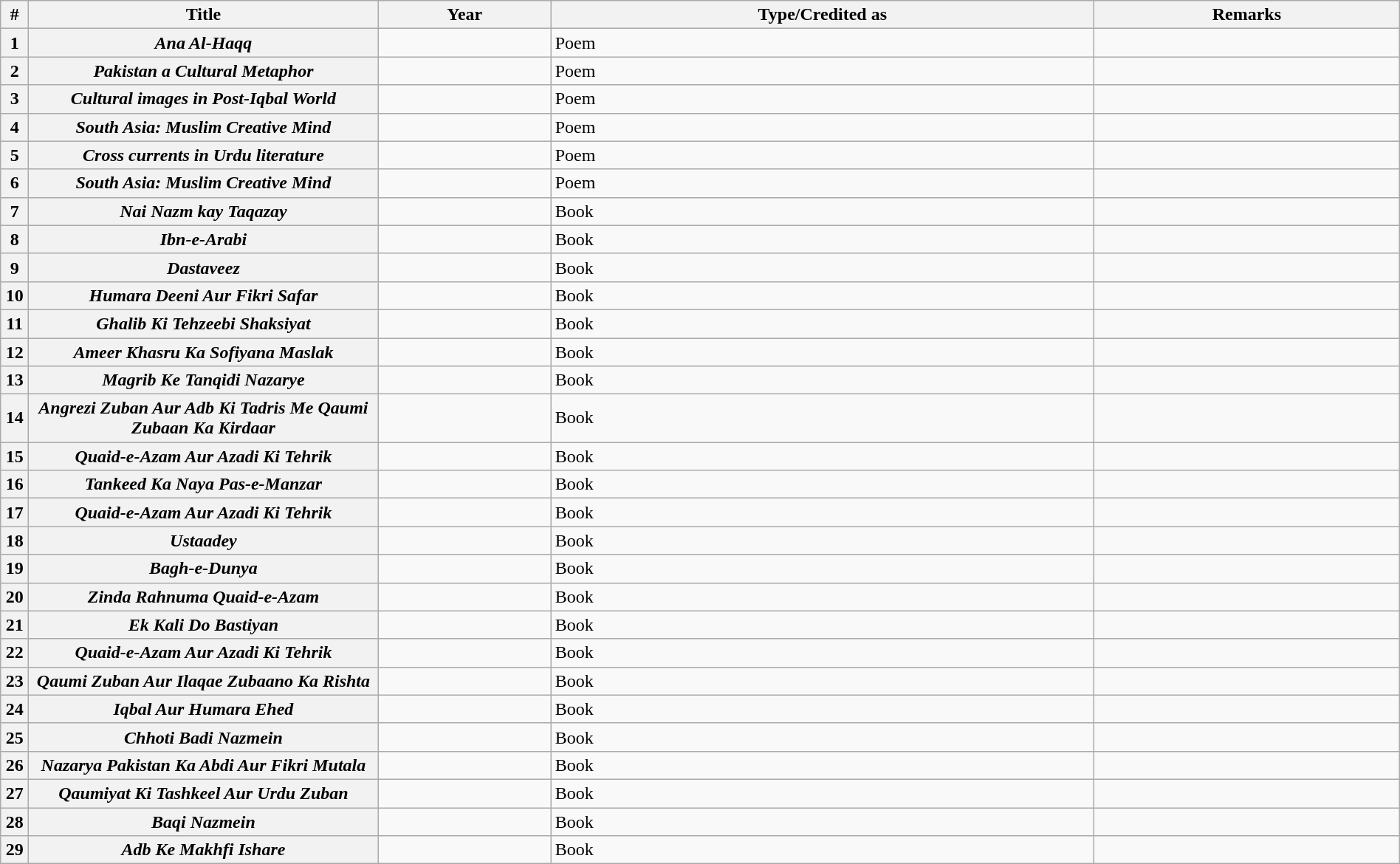<table class="wikitable sortable plainrowheaders" width=100%>
<tr>
<th scope="col" width=2%>#</th>
<th scope="col" width=25%>Title</th>
<th scope="col">Year</th>
<th scope="col">Type/Credited as</th>
<th scope="col">Remarks</th>
</tr>
<tr>
<th scope="row" align="left">1</th>
<th><em>Ana Al-Haqq</em></th>
<td></td>
<td>Poem</td>
<td></td>
</tr>
<tr>
<th scope="row" align="left">2</th>
<th><em>Pakistan a Cultural Metaphor</em></th>
<td></td>
<td>Poem</td>
<td></td>
</tr>
<tr>
<th scope="row" align="left">3</th>
<th><em>Cultural images in Post-Iqbal World</em></th>
<td></td>
<td>Poem</td>
<td></td>
</tr>
<tr>
<th scope="row" align="left">4</th>
<th><em>South Asia: Muslim Creative Mind</em></th>
<td></td>
<td>Poem</td>
<td></td>
</tr>
<tr>
<th scope="row" align="left">5</th>
<th><em>Cross currents in Urdu literature</em></th>
<td></td>
<td>Poem</td>
<td></td>
</tr>
<tr>
<th scope="row" align="left">6</th>
<th><em>South Asia: Muslim Creative Mind</em></th>
<td></td>
<td>Poem</td>
<td></td>
</tr>
<tr>
<th scope="row" align="left">7</th>
<th><em>Nai Nazm kay Taqazay</em></th>
<td></td>
<td>Book</td>
<td></td>
</tr>
<tr>
<th scope="row" align="left">8</th>
<th><em>Ibn-e-Arabi</em></th>
<td></td>
<td>Book</td>
<td></td>
</tr>
<tr>
<th scope="row" align="left">9</th>
<th><em>Dastaveez</em></th>
<td></td>
<td>Book</td>
<td></td>
</tr>
<tr>
<th scope="row" align="left">10</th>
<th><em>Humara Deeni Aur Fikri Safar</em></th>
<td></td>
<td>Book</td>
<td></td>
</tr>
<tr>
<th scope="row" align="left">11</th>
<th><em>Ghalib Ki Tehzeebi Shaksiyat</em></th>
<td></td>
<td>Book</td>
<td></td>
</tr>
<tr>
<th scope="row" align="left">12</th>
<th><em>Ameer Khasru Ka Sofiyana Maslak</em></th>
<td></td>
<td>Book</td>
<td></td>
</tr>
<tr>
<th scope="row" align="left">13</th>
<th><em>Magrib Ke Tanqidi Nazarye</em></th>
<td></td>
<td>Book</td>
<td></td>
</tr>
<tr>
<th scope="row" align="left">14</th>
<th><em>Angrezi Zuban Aur Adb Ki Tadris Me Qaumi Zubaan Ka Kirdaar</em></th>
<td></td>
<td>Book</td>
<td></td>
</tr>
<tr>
<th scope="row" align="left">15</th>
<th><em>Quaid-e-Azam Aur Azadi Ki Tehrik</em></th>
<td></td>
<td>Book</td>
<td></td>
</tr>
<tr>
<th scope="row" align="left">16</th>
<th><em>Tankeed Ka Naya Pas-e-Manzar</em></th>
<td></td>
<td>Book</td>
<td></td>
</tr>
<tr>
<th scope="row" align="left">17</th>
<th><em>Quaid-e-Azam Aur Azadi Ki Tehrik</em></th>
<td></td>
<td>Book</td>
<td></td>
</tr>
<tr>
<th scope="row" align="left">18</th>
<th><em>Ustaadey</em></th>
<td></td>
<td>Book</td>
<td></td>
</tr>
<tr>
<th scope="row" align="left">19</th>
<th><em>Bagh-e-Dunya</em></th>
<td></td>
<td>Book</td>
<td></td>
</tr>
<tr>
<th scope="row" align="left">20</th>
<th><em>Zinda Rahnuma Quaid-e-Azam</em></th>
<td></td>
<td>Book</td>
<td></td>
</tr>
<tr>
<th scope="row" align="left">21</th>
<th><em>Ek Kali Do Bastiyan</em></th>
<td></td>
<td>Book</td>
<td></td>
</tr>
<tr>
<th scope="row" align="left">22</th>
<th><em>Quaid-e-Azam Aur Azadi Ki Tehrik</em></th>
<td></td>
<td>Book</td>
<td></td>
</tr>
<tr>
<th scope="row" align="left">23</th>
<th><em>Qaumi Zuban Aur Ilaqae Zubaano Ka Rishta</em></th>
<td></td>
<td>Book</td>
<td></td>
</tr>
<tr>
<th scope="row" align="left">24</th>
<th><em>Iqbal Aur Humara Ehed</em></th>
<td></td>
<td>Book</td>
<td></td>
</tr>
<tr>
<th scope="row" align="left">25</th>
<th><em>Chhoti Badi Nazmein</em></th>
<td></td>
<td>Book</td>
<td></td>
</tr>
<tr>
<th scope="row" align="left">26</th>
<th><em>Nazarya Pakistan Ka Abdi Aur Fikri Mutala</em></th>
<td></td>
<td>Book</td>
<td></td>
</tr>
<tr>
<th scope="row" align="left">27</th>
<th><em>Qaumiyat Ki Tashkeel Aur Urdu Zuban</em></th>
<td></td>
<td>Book</td>
<td></td>
</tr>
<tr>
<th scope="row" align="left">28</th>
<th><em>Baqi Nazmein</em></th>
<td></td>
<td>Book</td>
<td></td>
</tr>
<tr>
<th scope="row" align="left">29</th>
<th><em>Adb Ke Makhfi Ishare</em></th>
<td></td>
<td>Book</td>
<td></td>
</tr>
</table>
